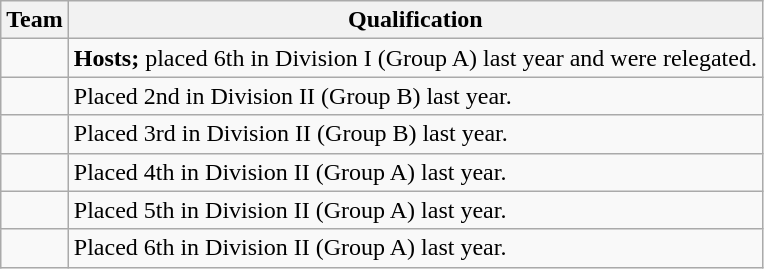<table class="wikitable">
<tr>
<th>Team</th>
<th>Qualification</th>
</tr>
<tr>
<td></td>
<td><strong>Hosts;</strong> placed 6th in Division I (Group A) last year and were relegated.</td>
</tr>
<tr>
<td></td>
<td>Placed 2nd in Division II (Group B) last year.</td>
</tr>
<tr>
<td></td>
<td>Placed 3rd in Division II (Group B) last year.</td>
</tr>
<tr>
<td></td>
<td>Placed 4th in Division II (Group A) last year.</td>
</tr>
<tr>
<td></td>
<td>Placed 5th in Division II (Group A) last year.</td>
</tr>
<tr>
<td></td>
<td>Placed 6th in Division II (Group A) last year.</td>
</tr>
</table>
